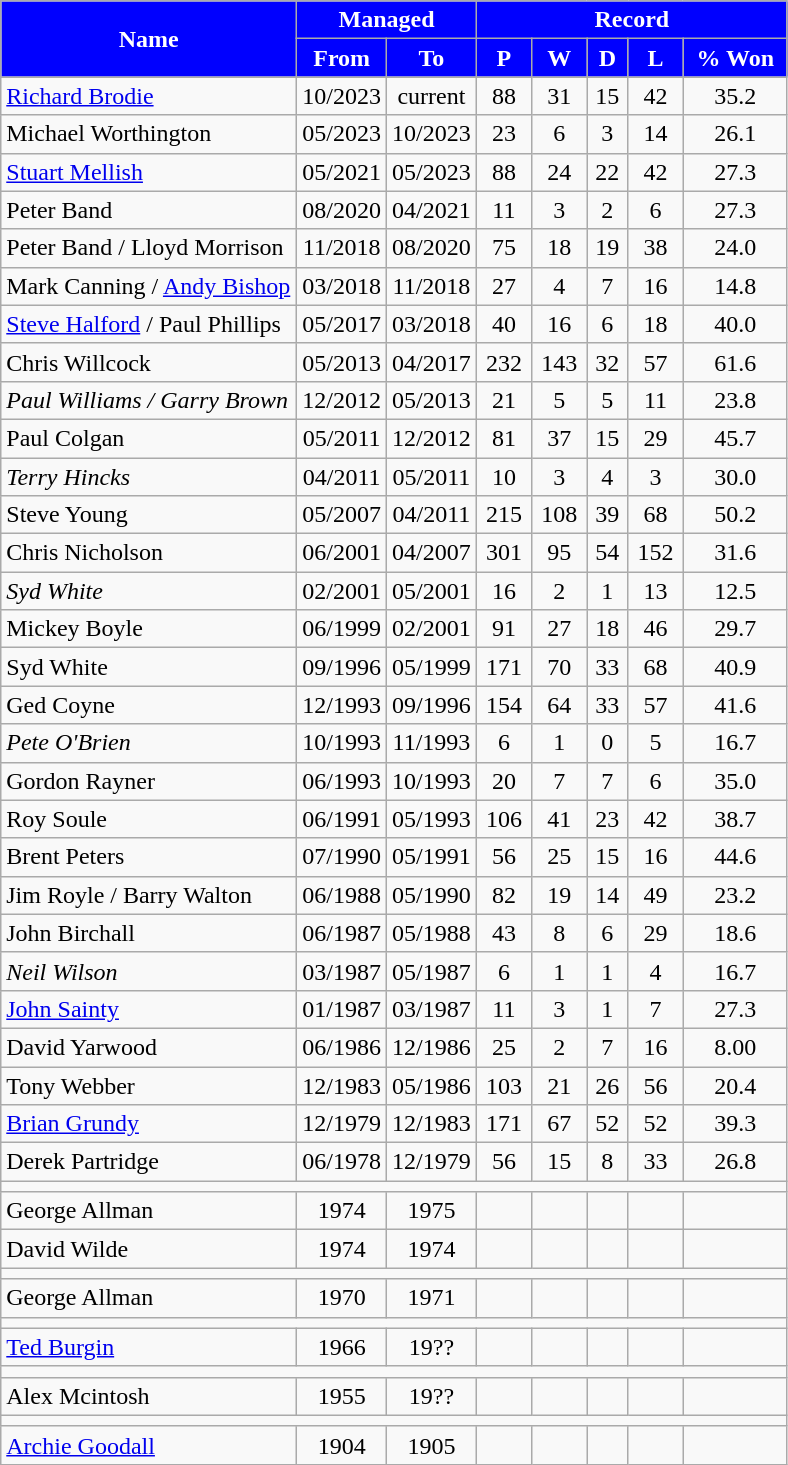<table class="wikitable sortable" style="text-align:center">
<tr>
<th style="width: 190px; background: #0000FF; color: white;" scope="col" ; rowspan="2" class="unsortable">Name</th>
<th style="width: 90px; background: #0000FF; color: white;" scope="col" ; colspan="2">Managed</th>
<th style="width: 200px; background: #0000FF; color: white;" scope="col" ; colspan="5">Record</th>
</tr>
<tr>
<th style="width: 45px; background: #0000FF; color: white;" scope="col" ; rowspan="1">From</th>
<th style="width: 45px; background: #0000FF; color: white;" scope="col" ; rowspan="1" class="unsortable">To</th>
<th style="background:#0000FF; color:white;" scope="col">P</th>
<th style="background:#0000FF; color:white;" scope="col">W</th>
<th style="background:#0000FF; color:white;" scope="col">D</th>
<th style="background:#0000FF; color:white;" scope="col">L</th>
<th style="background:#0000FF; color:white;" scope="col">% Won</th>
</tr>
<tr>
<td align=left><a href='#'>Richard Brodie</a></td>
<td>10/2023</td>
<td>current</td>
<td>88</td>
<td>31</td>
<td>15</td>
<td>42</td>
<td>35.2</td>
</tr>
<tr>
<td align=left>Michael Worthington</td>
<td>05/2023</td>
<td>10/2023</td>
<td>23</td>
<td>6</td>
<td>3</td>
<td>14</td>
<td>26.1</td>
</tr>
<tr>
<td align=left><a href='#'>Stuart Mellish</a></td>
<td>05/2021</td>
<td>05/2023</td>
<td>88</td>
<td>24</td>
<td>22</td>
<td>42</td>
<td>27.3</td>
</tr>
<tr>
<td align=left>Peter Band</td>
<td>08/2020</td>
<td>04/2021</td>
<td>11</td>
<td>3</td>
<td>2</td>
<td>6</td>
<td>27.3</td>
</tr>
<tr>
<td align=left>Peter Band / Lloyd Morrison</td>
<td>11/2018</td>
<td>08/2020</td>
<td>75</td>
<td>18</td>
<td>19</td>
<td>38</td>
<td>24.0</td>
</tr>
<tr>
<td align=left>Mark Canning / <a href='#'>Andy Bishop</a></td>
<td>03/2018</td>
<td>11/2018</td>
<td>27</td>
<td>4</td>
<td>7</td>
<td>16</td>
<td>14.8</td>
</tr>
<tr>
<td align=left><a href='#'>Steve Halford</a> / Paul Phillips</td>
<td>05/2017</td>
<td>03/2018</td>
<td>40</td>
<td>16</td>
<td>6</td>
<td>18</td>
<td>40.0</td>
</tr>
<tr>
<td align=left>Chris Willcock</td>
<td>05/2013</td>
<td>04/2017</td>
<td>232</td>
<td>143</td>
<td>32</td>
<td>57</td>
<td>61.6</td>
</tr>
<tr>
<td align=left><em>Paul Williams / Garry Brown</em></td>
<td>12/2012</td>
<td>05/2013</td>
<td>21</td>
<td>5</td>
<td>5</td>
<td>11</td>
<td>23.8</td>
</tr>
<tr>
<td align=left>Paul Colgan</td>
<td>05/2011</td>
<td>12/2012</td>
<td>81</td>
<td>37</td>
<td>15</td>
<td>29</td>
<td>45.7</td>
</tr>
<tr>
<td align=left><em>Terry Hincks</em></td>
<td>04/2011</td>
<td>05/2011</td>
<td>10</td>
<td>3</td>
<td>4</td>
<td>3</td>
<td>30.0</td>
</tr>
<tr>
<td align=left>Steve Young</td>
<td>05/2007</td>
<td>04/2011</td>
<td>215</td>
<td>108</td>
<td>39</td>
<td>68</td>
<td>50.2</td>
</tr>
<tr>
<td align=left>Chris Nicholson</td>
<td>06/2001</td>
<td>04/2007</td>
<td>301</td>
<td>95</td>
<td>54</td>
<td>152</td>
<td>31.6</td>
</tr>
<tr>
<td align=left><em>Syd White</em></td>
<td>02/2001</td>
<td>05/2001</td>
<td>16</td>
<td>2</td>
<td>1</td>
<td>13</td>
<td>12.5</td>
</tr>
<tr>
<td align=left>Mickey Boyle</td>
<td>06/1999</td>
<td>02/2001</td>
<td>91</td>
<td>27</td>
<td>18</td>
<td>46</td>
<td>29.7</td>
</tr>
<tr>
<td align=left>Syd White</td>
<td>09/1996</td>
<td>05/1999</td>
<td>171</td>
<td>70</td>
<td>33</td>
<td>68</td>
<td>40.9</td>
</tr>
<tr>
<td align=left>Ged Coyne</td>
<td>12/1993</td>
<td>09/1996</td>
<td>154</td>
<td>64</td>
<td>33</td>
<td>57</td>
<td>41.6</td>
</tr>
<tr>
<td align=left><em>Pete O'Brien</em></td>
<td>10/1993</td>
<td>11/1993</td>
<td>6</td>
<td>1</td>
<td>0</td>
<td>5</td>
<td>16.7</td>
</tr>
<tr>
<td align=left>Gordon Rayner</td>
<td>06/1993</td>
<td>10/1993</td>
<td>20</td>
<td>7</td>
<td>7</td>
<td>6</td>
<td>35.0</td>
</tr>
<tr>
<td align=left>Roy Soule</td>
<td>06/1991</td>
<td>05/1993</td>
<td>106</td>
<td>41</td>
<td>23</td>
<td>42</td>
<td>38.7</td>
</tr>
<tr>
<td align=left>Brent Peters</td>
<td>07/1990</td>
<td>05/1991</td>
<td>56</td>
<td>25</td>
<td>15</td>
<td>16</td>
<td>44.6</td>
</tr>
<tr>
<td align=left>Jim Royle / Barry Walton</td>
<td>06/1988</td>
<td>05/1990</td>
<td>82</td>
<td>19</td>
<td>14</td>
<td>49</td>
<td>23.2</td>
</tr>
<tr>
<td align=left>John Birchall</td>
<td>06/1987</td>
<td>05/1988</td>
<td>43</td>
<td>8</td>
<td>6</td>
<td>29</td>
<td>18.6</td>
</tr>
<tr>
<td align=left><em>Neil Wilson</em></td>
<td>03/1987</td>
<td>05/1987</td>
<td>6</td>
<td>1</td>
<td>1</td>
<td>4</td>
<td>16.7</td>
</tr>
<tr>
<td align=left><a href='#'>John Sainty</a></td>
<td>01/1987</td>
<td>03/1987</td>
<td>11</td>
<td>3</td>
<td>1</td>
<td>7</td>
<td>27.3</td>
</tr>
<tr>
<td align=left>David Yarwood</td>
<td>06/1986</td>
<td>12/1986</td>
<td>25</td>
<td>2</td>
<td>7</td>
<td>16</td>
<td>8.00</td>
</tr>
<tr>
<td align=left>Tony Webber</td>
<td>12/1983</td>
<td>05/1986</td>
<td>103</td>
<td>21</td>
<td>26</td>
<td>56</td>
<td>20.4</td>
</tr>
<tr>
<td align=left><a href='#'>Brian Grundy</a></td>
<td>12/1979</td>
<td>12/1983</td>
<td>171</td>
<td>67</td>
<td>52</td>
<td>52</td>
<td>39.3</td>
</tr>
<tr>
<td align=left>Derek Partridge</td>
<td>06/1978</td>
<td>12/1979</td>
<td>56</td>
<td>15</td>
<td>8</td>
<td>33</td>
<td>26.8</td>
</tr>
<tr>
<td colspan=8></td>
</tr>
<tr>
<td align=left>George Allman</td>
<td>1974</td>
<td>1975</td>
<td></td>
<td></td>
<td></td>
<td></td>
<td></td>
</tr>
<tr>
<td align=left>David Wilde</td>
<td>1974</td>
<td>1974</td>
<td></td>
<td></td>
<td></td>
<td></td>
<td></td>
</tr>
<tr>
<td colspan=8></td>
</tr>
<tr>
<td align=left>George Allman</td>
<td>1970</td>
<td>1971</td>
<td></td>
<td></td>
<td></td>
<td></td>
<td></td>
</tr>
<tr>
<td colspan=8></td>
</tr>
<tr>
<td align=left><a href='#'>Ted Burgin</a></td>
<td>1966</td>
<td>19??</td>
<td></td>
<td></td>
<td></td>
<td></td>
<td></td>
</tr>
<tr>
<td colspan=8></td>
</tr>
<tr>
<td align=left>Alex Mcintosh</td>
<td>1955</td>
<td>19??</td>
<td></td>
<td></td>
<td></td>
<td></td>
<td></td>
</tr>
<tr>
<td colspan=8></td>
</tr>
<tr>
<td align=left><a href='#'>Archie Goodall</a></td>
<td>1904</td>
<td>1905</td>
<td></td>
<td></td>
<td></td>
<td></td>
<td></td>
</tr>
</table>
